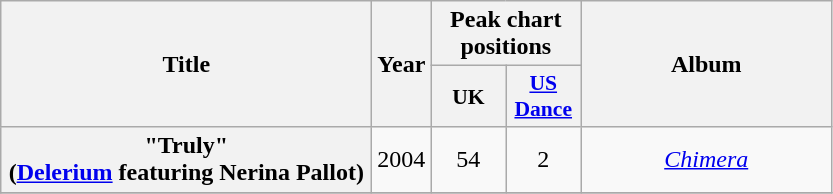<table class="wikitable plainrowheaders" style="text-align:center;">
<tr>
<th scope="col" rowspan="2" style="width:15em;">Title</th>
<th scope="col" rowspan="2" style="width:1em;">Year</th>
<th scope="col" colspan="2">Peak chart positions</th>
<th scope="col" rowspan="2" style="width:10em;">Album</th>
</tr>
<tr>
<th scope="col" style="width:3em;font-size:90%;">UK<br></th>
<th scope="col" style="width:3em;font-size:90%;"><a href='#'>US<br>Dance</a><br></th>
</tr>
<tr>
<th scope="row">"Truly"<br><span>(<a href='#'>Delerium</a> featuring Nerina Pallot)</span></th>
<td>2004</td>
<td>54</td>
<td>2</td>
<td><em><a href='#'>Chimera</a></em></td>
</tr>
<tr>
</tr>
</table>
